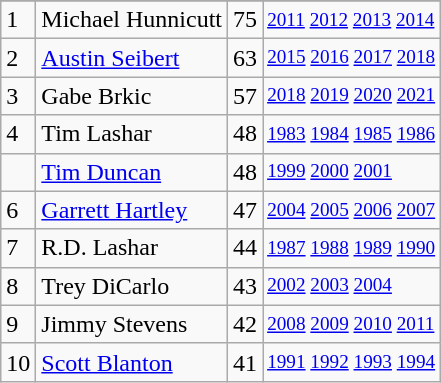<table class="wikitable">
<tr>
</tr>
<tr>
<td>1</td>
<td>Michael Hunnicutt</td>
<td>75</td>
<td style="font-size:80%;"><a href='#'>2011</a> <a href='#'>2012</a> <a href='#'>2013</a> <a href='#'>2014</a></td>
</tr>
<tr>
<td>2</td>
<td><a href='#'>Austin Seibert</a></td>
<td>63</td>
<td style="font-size:80%;"><a href='#'>2015</a> <a href='#'>2016</a> <a href='#'>2017</a> <a href='#'>2018</a></td>
</tr>
<tr>
<td>3</td>
<td>Gabe Brkic</td>
<td>57</td>
<td style="font-size:80%;"><a href='#'>2018</a> <a href='#'>2019</a> <a href='#'>2020</a> <a href='#'>2021</a></td>
</tr>
<tr>
<td>4</td>
<td>Tim Lashar</td>
<td>48</td>
<td style="font-size:80%;"><a href='#'>1983</a> <a href='#'>1984</a> <a href='#'>1985</a> <a href='#'>1986</a></td>
</tr>
<tr>
<td></td>
<td><a href='#'>Tim Duncan</a></td>
<td>48</td>
<td style="font-size:80%;"><a href='#'>1999</a> <a href='#'>2000</a> <a href='#'>2001</a></td>
</tr>
<tr>
<td>6</td>
<td><a href='#'>Garrett Hartley</a></td>
<td>47</td>
<td style="font-size:80%;"><a href='#'>2004</a> <a href='#'>2005</a> <a href='#'>2006</a> <a href='#'>2007</a></td>
</tr>
<tr>
<td>7</td>
<td>R.D. Lashar</td>
<td>44</td>
<td style="font-size:80%;"><a href='#'>1987</a> <a href='#'>1988</a> <a href='#'>1989</a> <a href='#'>1990</a></td>
</tr>
<tr>
<td>8</td>
<td>Trey DiCarlo</td>
<td>43</td>
<td style="font-size:80%;"><a href='#'>2002</a> <a href='#'>2003</a> <a href='#'>2004</a></td>
</tr>
<tr>
<td>9</td>
<td>Jimmy Stevens</td>
<td>42</td>
<td style="font-size:80%;"><a href='#'>2008</a> <a href='#'>2009</a> <a href='#'>2010</a> <a href='#'>2011</a></td>
</tr>
<tr>
<td>10</td>
<td><a href='#'>Scott Blanton</a></td>
<td>41</td>
<td style="font-size:80%;"><a href='#'>1991</a> <a href='#'>1992</a> <a href='#'>1993</a> <a href='#'>1994</a></td>
</tr>
</table>
